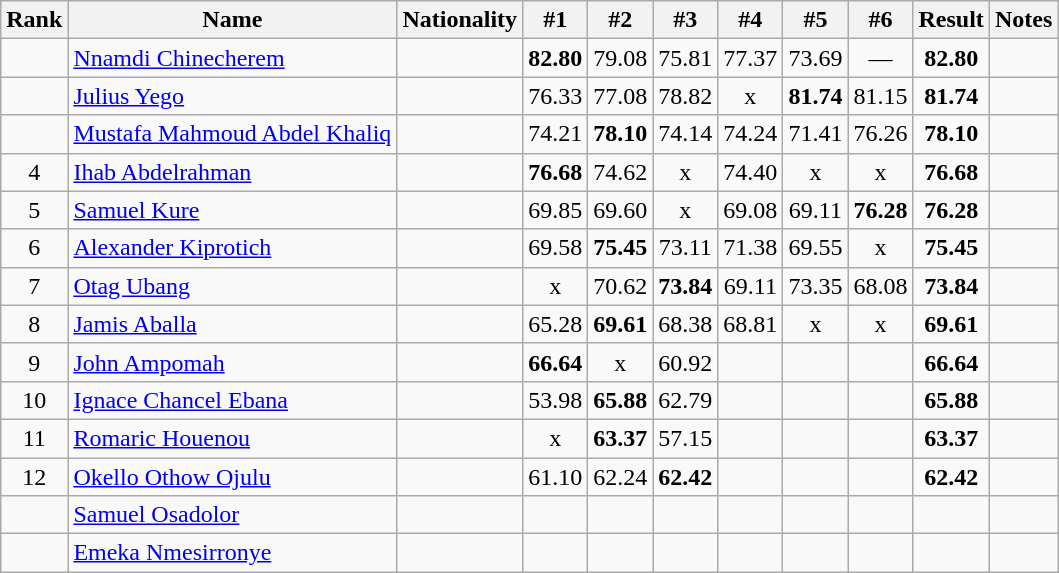<table class="wikitable sortable" style="text-align:center">
<tr>
<th>Rank</th>
<th>Name</th>
<th>Nationality</th>
<th>#1</th>
<th>#2</th>
<th>#3</th>
<th>#4</th>
<th>#5</th>
<th>#6</th>
<th>Result</th>
<th>Notes</th>
</tr>
<tr>
<td></td>
<td align=left><a href='#'>Nnamdi Chinecherem</a></td>
<td align=left></td>
<td><strong>82.80</strong></td>
<td>79.08</td>
<td>75.81</td>
<td>77.37</td>
<td>73.69</td>
<td>—</td>
<td><strong>82.80</strong></td>
<td></td>
</tr>
<tr>
<td></td>
<td align=left><a href='#'>Julius Yego</a></td>
<td align=left></td>
<td>76.33</td>
<td>77.08</td>
<td>78.82</td>
<td>x</td>
<td><strong>81.74</strong></td>
<td>81.15</td>
<td><strong>81.74</strong></td>
<td></td>
</tr>
<tr>
<td></td>
<td align=left><a href='#'>Mustafa Mahmoud Abdel Khaliq</a></td>
<td align=left></td>
<td>74.21</td>
<td><strong>78.10</strong></td>
<td>74.14</td>
<td>74.24</td>
<td>71.41</td>
<td>76.26</td>
<td><strong>78.10</strong></td>
<td></td>
</tr>
<tr>
<td>4</td>
<td align=left><a href='#'>Ihab Abdelrahman</a></td>
<td align=left></td>
<td><strong>76.68</strong></td>
<td>74.62</td>
<td>x</td>
<td>74.40</td>
<td>x</td>
<td>x</td>
<td><strong>76.68</strong></td>
<td></td>
</tr>
<tr>
<td>5</td>
<td align=left><a href='#'>Samuel Kure</a></td>
<td align=left></td>
<td>69.85</td>
<td>69.60</td>
<td>x</td>
<td>69.08</td>
<td>69.11</td>
<td><strong>76.28</strong></td>
<td><strong>76.28</strong></td>
<td></td>
</tr>
<tr>
<td>6</td>
<td align=left><a href='#'>Alexander Kiprotich</a></td>
<td align=left></td>
<td>69.58</td>
<td><strong>75.45</strong></td>
<td>73.11</td>
<td>71.38</td>
<td>69.55</td>
<td>x</td>
<td><strong>75.45</strong></td>
<td></td>
</tr>
<tr>
<td>7</td>
<td align=left><a href='#'>Otag Ubang</a></td>
<td align=left></td>
<td>x</td>
<td>70.62</td>
<td><strong>73.84</strong></td>
<td>69.11</td>
<td>73.35</td>
<td>68.08</td>
<td><strong>73.84</strong></td>
<td></td>
</tr>
<tr>
<td>8</td>
<td align=left><a href='#'>Jamis Aballa</a></td>
<td align=left></td>
<td>65.28</td>
<td><strong>69.61</strong></td>
<td>68.38</td>
<td>68.81</td>
<td>x</td>
<td>x</td>
<td><strong>69.61</strong></td>
<td></td>
</tr>
<tr>
<td>9</td>
<td align=left><a href='#'>John Ampomah</a></td>
<td align=left></td>
<td><strong>66.64</strong></td>
<td>x</td>
<td>60.92</td>
<td></td>
<td></td>
<td></td>
<td><strong>66.64</strong></td>
<td></td>
</tr>
<tr>
<td>10</td>
<td align=left><a href='#'>Ignace Chancel Ebana</a></td>
<td align=left></td>
<td>53.98</td>
<td><strong>65.88</strong></td>
<td>62.79</td>
<td></td>
<td></td>
<td></td>
<td><strong>65.88</strong></td>
<td></td>
</tr>
<tr>
<td>11</td>
<td align=left><a href='#'>Romaric Houenou</a></td>
<td align=left></td>
<td>x</td>
<td><strong>63.37</strong></td>
<td>57.15</td>
<td></td>
<td></td>
<td></td>
<td><strong>63.37</strong></td>
<td></td>
</tr>
<tr>
<td>12</td>
<td align=left><a href='#'>Okello Othow Ojulu</a></td>
<td align=left></td>
<td>61.10</td>
<td>62.24</td>
<td><strong>62.42</strong></td>
<td></td>
<td></td>
<td></td>
<td><strong>62.42</strong></td>
<td></td>
</tr>
<tr>
<td></td>
<td align=left><a href='#'>Samuel Osadolor</a></td>
<td align=left></td>
<td></td>
<td></td>
<td></td>
<td></td>
<td></td>
<td></td>
<td><strong></strong></td>
<td></td>
</tr>
<tr>
<td></td>
<td align=left><a href='#'>Emeka Nmesirronye</a></td>
<td align=left></td>
<td></td>
<td></td>
<td></td>
<td></td>
<td></td>
<td></td>
<td><strong></strong></td>
<td></td>
</tr>
</table>
